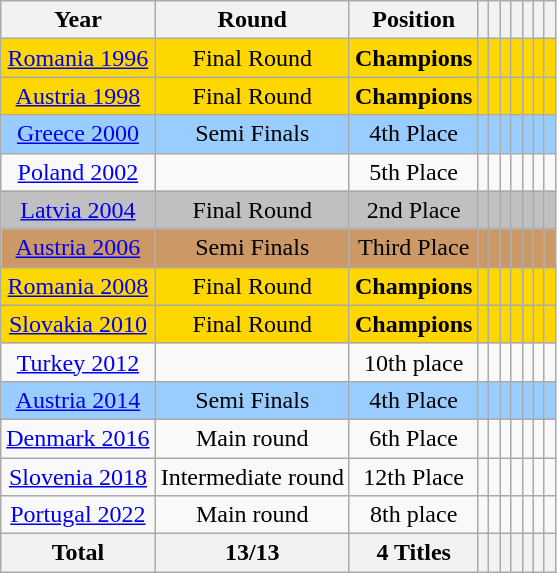<table class="wikitable" style="text-align: center;">
<tr>
<th>Year</th>
<th>Round</th>
<th>Position</th>
<th></th>
<th></th>
<th></th>
<th></th>
<th></th>
<th></th>
<th></th>
</tr>
<tr bgcolor=gold>
<td><a href='#'>Romania 1996</a></td>
<td>Final Round</td>
<td><strong>Champions</strong></td>
<td></td>
<td></td>
<td></td>
<td></td>
<td></td>
<td></td>
<td></td>
</tr>
<tr bgcolor=gold>
<td><a href='#'>Austria 1998</a></td>
<td>Final Round</td>
<td><strong>Champions</strong></td>
<td></td>
<td></td>
<td></td>
<td></td>
<td></td>
<td></td>
<td></td>
</tr>
<tr bgcolor=9acdff>
<td><a href='#'>Greece 2000</a></td>
<td>Semi Finals</td>
<td>4th Place</td>
<td></td>
<td></td>
<td></td>
<td></td>
<td></td>
<td></td>
<td></td>
</tr>
<tr>
<td><a href='#'>Poland 2002</a></td>
<td></td>
<td>5th Place</td>
<td></td>
<td></td>
<td></td>
<td></td>
<td></td>
<td></td>
<td></td>
</tr>
<tr bgcolor=silver>
<td><a href='#'>Latvia 2004</a></td>
<td>Final Round</td>
<td>2nd Place</td>
<td></td>
<td></td>
<td></td>
<td></td>
<td></td>
<td></td>
<td></td>
</tr>
<tr bgcolor=cc9966>
<td><a href='#'>Austria 2006</a></td>
<td>Semi Finals</td>
<td>Third Place</td>
<td></td>
<td></td>
<td></td>
<td></td>
<td></td>
<td></td>
<td></td>
</tr>
<tr bgcolor=gold>
<td><a href='#'>Romania 2008</a></td>
<td>Final Round</td>
<td><strong>Champions</strong></td>
<td></td>
<td></td>
<td></td>
<td></td>
<td></td>
<td></td>
<td></td>
</tr>
<tr bgcolor=gold>
<td><a href='#'>Slovakia 2010</a></td>
<td>Final Round</td>
<td><strong>Champions</strong></td>
<td></td>
<td></td>
<td></td>
<td></td>
<td></td>
<td></td>
<td></td>
</tr>
<tr>
<td><a href='#'>Turkey 2012</a></td>
<td></td>
<td>10th place</td>
<td></td>
<td></td>
<td></td>
<td></td>
<td></td>
<td></td>
<td></td>
</tr>
<tr bgcolor=9acdff>
<td><a href='#'>Austria 2014</a></td>
<td>Semi Finals</td>
<td>4th Place</td>
<td></td>
<td></td>
<td></td>
<td></td>
<td></td>
<td></td>
<td></td>
</tr>
<tr>
<td><a href='#'>Denmark 2016</a></td>
<td>Main round</td>
<td>6th Place</td>
<td></td>
<td></td>
<td></td>
<td></td>
<td></td>
<td></td>
<td></td>
</tr>
<tr>
<td><a href='#'>Slovenia 2018</a></td>
<td>Intermediate round</td>
<td>12th Place</td>
<td></td>
<td></td>
<td></td>
<td></td>
<td></td>
<td></td>
<td></td>
</tr>
<tr>
<td><a href='#'>Portugal 2022</a></td>
<td>Main round</td>
<td>8th place</td>
<td></td>
<td></td>
<td></td>
<td></td>
<td></td>
<td></td>
<td></td>
</tr>
<tr>
<th>Total</th>
<th>13/13</th>
<th>4 Titles</th>
<th></th>
<th></th>
<th></th>
<th></th>
<th></th>
<th></th>
<th></th>
</tr>
</table>
